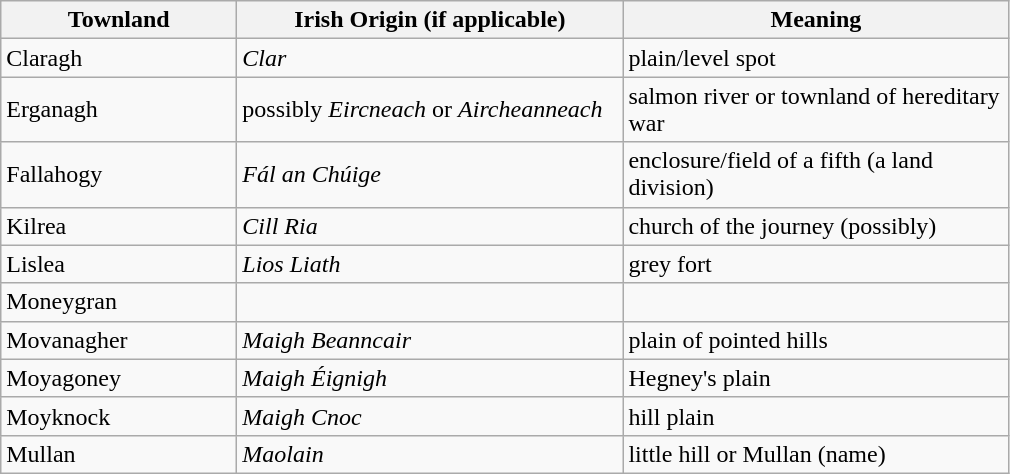<table class="wikitable" style="border:1px solid darkgray;">
<tr>
<th width="150">Townland</th>
<th width="250">Irish Origin (if applicable)</th>
<th width="250">Meaning</th>
</tr>
<tr>
<td>Claragh</td>
<td><em>Clar</em></td>
<td>plain/level spot</td>
</tr>
<tr>
<td>Erganagh</td>
<td>possibly <em>Eircneach</em> or <em>Aircheanneach</em></td>
<td>salmon river or townland of hereditary war</td>
</tr>
<tr>
<td>Fallahogy</td>
<td><em>Fál an Chúige</em></td>
<td>enclosure/field of a fifth (a land division)</td>
</tr>
<tr>
<td>Kilrea</td>
<td><em>Cill Ria</em></td>
<td>church of the journey (possibly)</td>
</tr>
<tr>
<td>Lislea</td>
<td><em>Lios Liath</em></td>
<td>grey fort</td>
</tr>
<tr>
<td>Moneygran</td>
<td></td>
<td></td>
</tr>
<tr>
<td>Movanagher</td>
<td><em>Maigh Beanncair</em></td>
<td>plain of pointed hills</td>
</tr>
<tr>
<td>Moyagoney</td>
<td><em>Maigh Éignigh</em></td>
<td>Hegney's plain</td>
</tr>
<tr>
<td>Moyknock</td>
<td><em>Maigh Cnoc</em></td>
<td>hill plain</td>
</tr>
<tr>
<td>Mullan</td>
<td><em>Maolain</em></td>
<td>little hill or Mullan (name)</td>
</tr>
</table>
